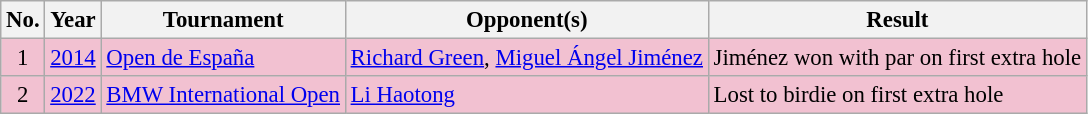<table class="wikitable" style="font-size:95%;">
<tr>
<th>No.</th>
<th>Year</th>
<th>Tournament</th>
<th>Opponent(s)</th>
<th>Result</th>
</tr>
<tr style="background:#F2C1D1;">
<td align=center>1</td>
<td><a href='#'>2014</a></td>
<td><a href='#'>Open de España</a></td>
<td> <a href='#'>Richard Green</a>,  <a href='#'>Miguel Ángel Jiménez</a></td>
<td>Jiménez won with par on first extra hole</td>
</tr>
<tr style="background:#F2C1D1;">
<td align=center>2</td>
<td><a href='#'>2022</a></td>
<td><a href='#'>BMW International Open</a></td>
<td> <a href='#'>Li Haotong</a></td>
<td>Lost to birdie on first extra hole</td>
</tr>
</table>
